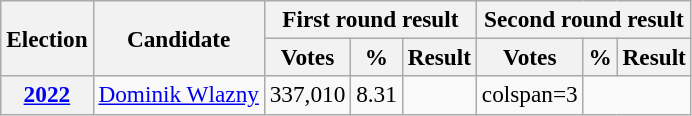<table class="wikitable" style="font-size:97%;">
<tr>
<th rowspan="2">Election</th>
<th rowspan="2">Candidate</th>
<th colspan=3>First round result</th>
<th colspan=3>Second round result</th>
</tr>
<tr>
<th>Votes</th>
<th>%</th>
<th>Result</th>
<th>Votes</th>
<th>%</th>
<th>Result</th>
</tr>
<tr>
<th><a href='#'>2022</a></th>
<td><a href='#'>Dominik Wlazny</a></td>
<td>337,010</td>
<td>8.31</td>
<td></td>
<td>colspan=3 </td>
</tr>
</table>
